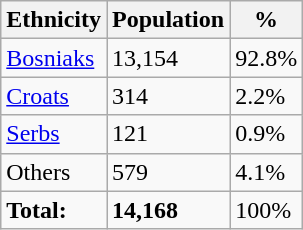<table class="wikitable sortable" border="1">
<tr>
<th>Ethnicity</th>
<th>Population</th>
<th>%</th>
</tr>
<tr>
<td><a href='#'>Bosniaks</a></td>
<td>13,154</td>
<td>92.8%</td>
</tr>
<tr>
<td><a href='#'>Croats</a></td>
<td>314</td>
<td>2.2%</td>
</tr>
<tr>
<td><a href='#'>Serbs</a></td>
<td>121</td>
<td>0.9%</td>
</tr>
<tr>
<td>Others</td>
<td>579</td>
<td>4.1%</td>
</tr>
<tr>
<td><strong>Total:</strong></td>
<td><strong>14,168</strong></td>
<td>100%</td>
</tr>
</table>
